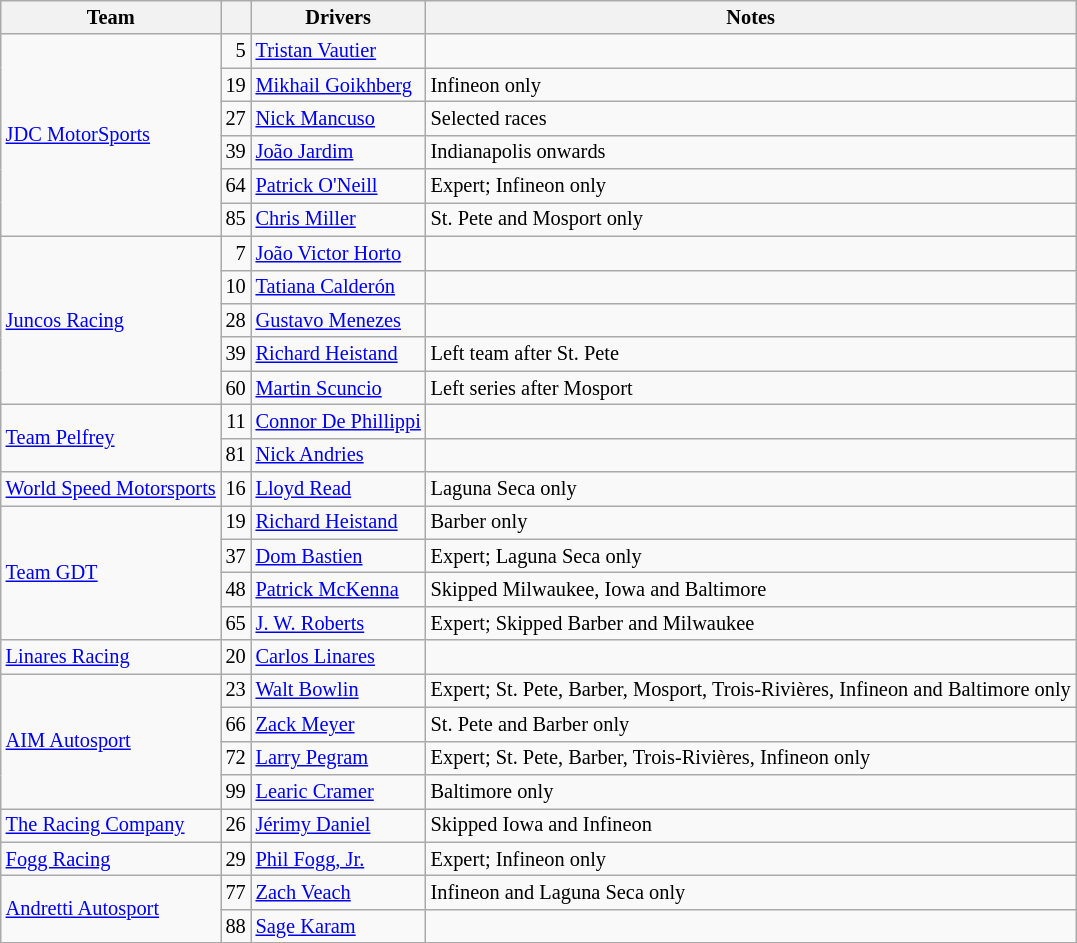<table class="wikitable" style="font-size:85%;">
<tr>
<th>Team</th>
<th></th>
<th>Drivers</th>
<th>Notes</th>
</tr>
<tr>
<td rowspan=6> <a href='#'>JDC MotorSports</a></td>
<td align="right">5</td>
<td> <a href='#'>Tristan Vautier</a></td>
<td></td>
</tr>
<tr>
<td align="right">19</td>
<td> <a href='#'>Mikhail Goikhberg</a></td>
<td>Infineon only</td>
</tr>
<tr>
<td align="right">27</td>
<td> <a href='#'>Nick Mancuso</a></td>
<td>Selected races</td>
</tr>
<tr>
<td align="right">39</td>
<td> <a href='#'>João Jardim</a></td>
<td>Indianapolis onwards</td>
</tr>
<tr>
<td align="right">64</td>
<td> <a href='#'>Patrick O'Neill</a></td>
<td>Expert; Infineon only</td>
</tr>
<tr>
<td align="right">85</td>
<td> <a href='#'>Chris Miller</a></td>
<td>St. Pete and Mosport only</td>
</tr>
<tr>
<td rowspan="5"> <a href='#'>Juncos Racing</a></td>
<td align="right">7</td>
<td> <a href='#'>João Victor Horto</a></td>
<td></td>
</tr>
<tr>
<td align="right">10</td>
<td> <a href='#'>Tatiana Calderón</a></td>
<td></td>
</tr>
<tr>
<td align="right">28</td>
<td> <a href='#'>Gustavo Menezes</a></td>
<td></td>
</tr>
<tr>
<td align="right">39</td>
<td> <a href='#'>Richard Heistand</a></td>
<td>Left team after St. Pete</td>
</tr>
<tr>
<td align="right">60</td>
<td> <a href='#'>Martin Scuncio</a></td>
<td>Left series after Mosport</td>
</tr>
<tr>
<td rowspan=2> <a href='#'>Team Pelfrey</a></td>
<td align="right">11</td>
<td> <a href='#'>Connor De Phillippi</a></td>
<td></td>
</tr>
<tr>
<td align="right">81</td>
<td> <a href='#'>Nick Andries</a></td>
<td></td>
</tr>
<tr>
<td> <a href='#'>World Speed Motorsports</a></td>
<td align="right">16</td>
<td> <a href='#'>Lloyd Read</a></td>
<td>Laguna Seca only</td>
</tr>
<tr>
<td rowspan=4> <a href='#'>Team GDT</a></td>
<td align="right">19</td>
<td> <a href='#'>Richard Heistand</a></td>
<td>Barber only</td>
</tr>
<tr>
<td align="right">37</td>
<td> <a href='#'>Dom Bastien</a></td>
<td>Expert; Laguna Seca only</td>
</tr>
<tr>
<td align="right">48</td>
<td> <a href='#'>Patrick McKenna</a></td>
<td>Skipped Milwaukee, Iowa and Baltimore</td>
</tr>
<tr>
<td align="right">65</td>
<td> <a href='#'>J. W. Roberts</a></td>
<td>Expert; Skipped Barber and Milwaukee</td>
</tr>
<tr>
<td> <a href='#'>Linares Racing</a></td>
<td align="right">20</td>
<td> <a href='#'>Carlos Linares</a></td>
<td></td>
</tr>
<tr>
<td rowspan=4> <a href='#'>AIM Autosport</a></td>
<td align="right">23</td>
<td> <a href='#'>Walt Bowlin</a></td>
<td>Expert; St. Pete, Barber, Mosport, Trois-Rivières, Infineon and Baltimore only</td>
</tr>
<tr>
<td align="right">66</td>
<td> <a href='#'>Zack Meyer</a></td>
<td>St. Pete and Barber only</td>
</tr>
<tr>
<td align="right">72</td>
<td> <a href='#'>Larry Pegram</a></td>
<td>Expert; St. Pete, Barber, Trois-Rivières, Infineon only</td>
</tr>
<tr>
<td align="right">99</td>
<td> <a href='#'>Learic Cramer</a></td>
<td>Baltimore only</td>
</tr>
<tr>
<td> <a href='#'>The Racing Company</a></td>
<td align="right">26</td>
<td> <a href='#'>Jérimy Daniel</a></td>
<td>Skipped Iowa and Infineon</td>
</tr>
<tr>
<td> <a href='#'>Fogg Racing</a></td>
<td align="right">29</td>
<td> <a href='#'>Phil Fogg, Jr.</a></td>
<td>Expert; Infineon only</td>
</tr>
<tr>
<td rowspan=2> <a href='#'>Andretti Autosport</a></td>
<td align="right">77</td>
<td> <a href='#'>Zach Veach</a></td>
<td>Infineon and Laguna Seca only</td>
</tr>
<tr>
<td align="right">88</td>
<td> <a href='#'>Sage Karam</a></td>
<td></td>
</tr>
</table>
